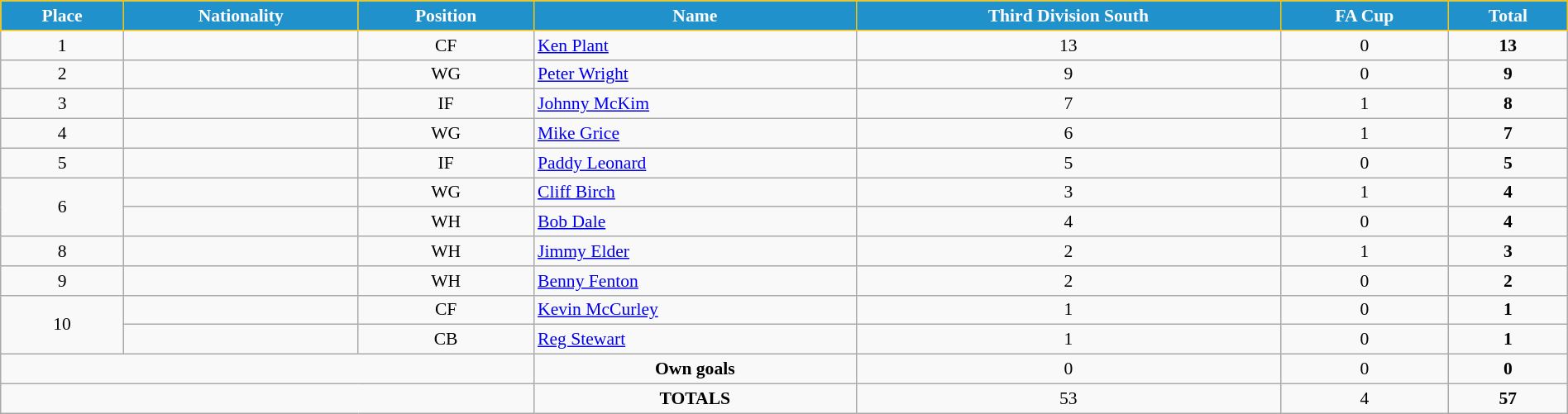<table class="wikitable" style="text-align:center; font-size:90%; width:100%;">
<tr>
<th style="background:#2191CC; color:white; border:1px solid #F7C408; text-align:center;">Place</th>
<th style="background:#2191CC; color:white; border:1px solid #F7C408; text-align:center;">Nationality</th>
<th style="background:#2191CC; color:white; border:1px solid #F7C408; text-align:center;">Position</th>
<th style="background:#2191CC; color:white; border:1px solid #F7C408; text-align:center;">Name</th>
<th style="background:#2191CC; color:white; border:1px solid #F7C408; text-align:center;">Third Division South</th>
<th style="background:#2191CC; color:white; border:1px solid #F7C408; text-align:center;">FA Cup</th>
<th style="background:#2191CC; color:white; border:1px solid #F7C408; text-align:center;">Total</th>
</tr>
<tr>
<td>1</td>
<td></td>
<td>CF</td>
<td align="left"><a href='#'>Ken Plant</a></td>
<td>13</td>
<td>0</td>
<td><strong>13</strong></td>
</tr>
<tr>
<td>2</td>
<td></td>
<td>WG</td>
<td align="left"><a href='#'>Peter Wright</a></td>
<td>9</td>
<td>0</td>
<td><strong>9</strong></td>
</tr>
<tr>
<td>3</td>
<td></td>
<td>IF</td>
<td align="left"><a href='#'>Johnny McKim</a></td>
<td>7</td>
<td>1</td>
<td><strong>8</strong></td>
</tr>
<tr>
<td>4</td>
<td></td>
<td>WG</td>
<td align="left"><a href='#'>Mike Grice</a></td>
<td>6</td>
<td>1</td>
<td><strong>7</strong></td>
</tr>
<tr>
<td>5</td>
<td></td>
<td>IF</td>
<td align="left"><a href='#'>Paddy Leonard</a></td>
<td>5</td>
<td>0</td>
<td><strong>5</strong></td>
</tr>
<tr>
<td rowspan="2">6</td>
<td></td>
<td>WG</td>
<td align="left"><a href='#'>Cliff Birch</a></td>
<td>3</td>
<td>1</td>
<td><strong>4</strong></td>
</tr>
<tr>
<td></td>
<td>WH</td>
<td align="left"><a href='#'>Bob Dale</a></td>
<td>4</td>
<td>0</td>
<td><strong>4</strong></td>
</tr>
<tr>
<td>8</td>
<td></td>
<td>WH</td>
<td align="left"><a href='#'>Jimmy Elder</a></td>
<td>2</td>
<td>1</td>
<td><strong>3</strong></td>
</tr>
<tr>
<td>9</td>
<td></td>
<td>WH</td>
<td align="left"><a href='#'>Benny Fenton</a></td>
<td>2</td>
<td>0</td>
<td><strong>2</strong></td>
</tr>
<tr>
<td rowspan="2">10</td>
<td></td>
<td>CF</td>
<td align="left"><a href='#'>Kevin McCurley</a></td>
<td>1</td>
<td>0</td>
<td><strong>1</strong></td>
</tr>
<tr>
<td></td>
<td>CB</td>
<td align="left"><a href='#'>Reg Stewart</a></td>
<td>1</td>
<td>0</td>
<td><strong>1</strong></td>
</tr>
<tr>
<td colspan="3"></td>
<td><strong>Own goals</strong></td>
<td>0</td>
<td>0</td>
<td><strong>0</strong></td>
</tr>
<tr>
<td colspan="3"></td>
<td><strong>TOTALS</strong></td>
<td>53</td>
<td>4</td>
<td><strong>57</strong></td>
</tr>
</table>
